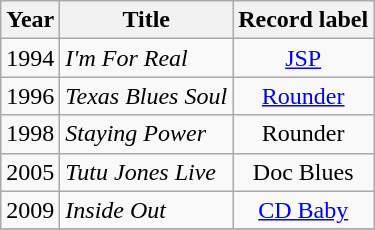<table class="wikitable sortable">
<tr>
<th>Year</th>
<th>Title</th>
<th>Record label</th>
</tr>
<tr>
<td>1994</td>
<td><em>I'm For Real</em></td>
<td align="center"><a href='#'>JSP</a></td>
</tr>
<tr>
<td>1996</td>
<td><em>Texas Blues Soul</em></td>
<td align="center"><a href='#'>Rounder</a></td>
</tr>
<tr>
<td>1998</td>
<td><em>Staying Power</em></td>
<td align="center">Rounder</td>
</tr>
<tr>
<td>2005</td>
<td><em>Tutu Jones Live</em></td>
<td align="center">Doc Blues</td>
</tr>
<tr>
<td>2009</td>
<td><em>Inside Out</em></td>
<td align="center"><a href='#'>CD Baby</a></td>
</tr>
<tr>
</tr>
</table>
